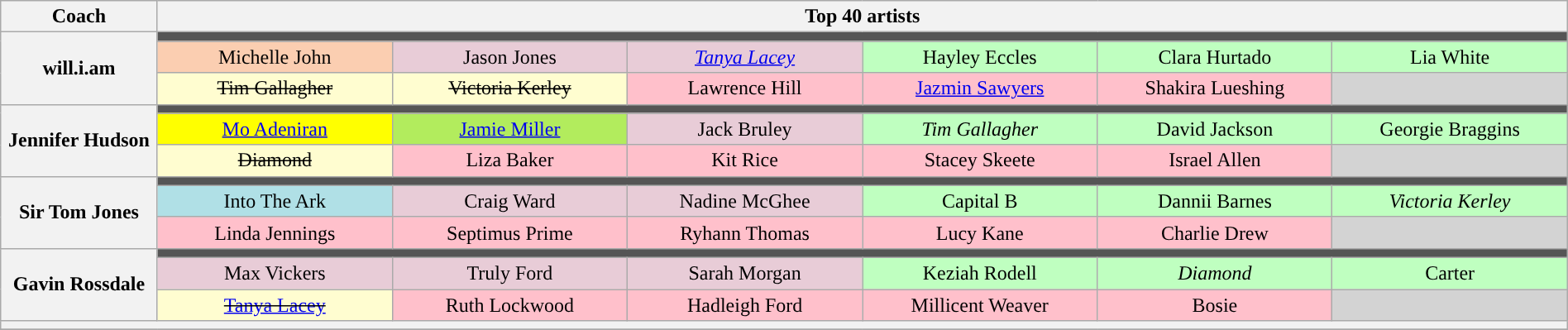<table class="wikitable" style="text-align:center; width:100%;">
<tr>
<th scope="col" style="width:10%;">Coach</th>
<th scope="col" colspan="6">Top 40 artists</th>
</tr>
<tr>
<th scope="row" rowspan="3">will.i.am</th>
<td colspan="6" style="background:#555;"></td>
</tr>
<tr>
<td style="width:15%;" bgcolor="#fbceb1">Michelle John</td>
<td style="width:15%;" bgcolor="#e8ccd7">Jason Jones</td>
<td style="width:15%;" bgcolor="#e8ccd7"><em><a href='#'>Tanya Lacey</a></em></td>
<td style="width:15%;" bgcolor="#bfffc0">Hayley Eccles</td>
<td width="15%" bgcolor="#bfffc0">Clara Hurtado</td>
<td width="15%" bgcolor="#bfffc0">Lia White</td>
</tr>
<tr>
<td style="background:#FFFDD0;"><s>Tim Gallagher</s></td>
<td style="background:#FFFDD0;"><s>Victoria Kerley</s></td>
<td style="background:pink;">Lawrence Hill</td>
<td style="background:pink;"><a href='#'>Jazmin Sawyers</a></td>
<td style="background:pink;">Shakira Lueshing</td>
<td style="background:lightgrey;"></td>
</tr>
<tr>
<th scope="row" rowspan="3">Jennifer Hudson</th>
<td colspan="6" style="background:#555;"></td>
</tr>
<tr>
<td bgcolor="Yellow"><a href='#'>Mo Adeniran</a></td>
<td bgcolor="#b2ec5d"><a href='#'>Jamie Miller</a></td>
<td bgcolor="#e8ccd7">Jack Bruley</td>
<td bgcolor="#bfffc0"><em>Tim Gallagher</em></td>
<td bgcolor="#bfffc0">David Jackson</td>
<td bgcolor="#bfffc0">Georgie Braggins</td>
</tr>
<tr>
<td style="background:#FFFDD0;"><s>Diamond</s></td>
<td style="background:pink;">Liza Baker</td>
<td style="background:pink;">Kit Rice</td>
<td style="background:pink;">Stacey Skeete</td>
<td style="background:pink;">Israel Allen</td>
<td style="background:lightgrey;"></td>
</tr>
<tr>
<th scope="row" rowspan="3">Sir Tom Jones</th>
<td colspan="6" style="background:#555;"></td>
</tr>
<tr>
<td bgcolor="#b0e0e6">Into The Ark</td>
<td bgcolor="#e8ccd7">Craig Ward</td>
<td bgcolor="#e8ccd7">Nadine McGhee</td>
<td bgcolor="#bfffc0">Capital B</td>
<td bgcolor="#bfffc0">Dannii Barnes</td>
<td bgcolor="#bfffc0"><em>Victoria Kerley</em></td>
</tr>
<tr>
<td style="background:pink;">Linda Jennings</td>
<td style="background:pink;">Septimus Prime</td>
<td style="background:pink;">Ryhann Thomas</td>
<td style="background:pink;">Lucy Kane</td>
<td style="background:pink;">Charlie Drew</td>
<td style="background:lightgrey;"></td>
</tr>
<tr>
<th scope="row" rowspan="3">Gavin Rossdale</th>
<td colspan="6" style="background:#555;"></td>
</tr>
<tr>
<td bgcolor="#e8ccd7">Max Vickers</td>
<td bgcolor="#e8ccd7">Truly Ford</td>
<td bgcolor="#e8ccd7">Sarah Morgan</td>
<td bgcolor="#bfffc0">Keziah Rodell</td>
<td bgcolor="#bfffc0"><em>Diamond</em></td>
<td bgcolor="#bfffc0">Carter</td>
</tr>
<tr>
<td style="background:#FFFDD0;"><s><a href='#'>Tanya Lacey</a></s></td>
<td style="background:pink;">Ruth Lockwood</td>
<td style="background:pink;">Hadleigh Ford</td>
<td style="background:pink;">Millicent Weaver</td>
<td style="background:pink;">Bosie</td>
<td style="background:lightgrey;"></td>
</tr>
<tr>
<th style="font-size:90%; line-height:12px;" colspan="7"><small></small></th>
</tr>
<tr>
</tr>
</table>
